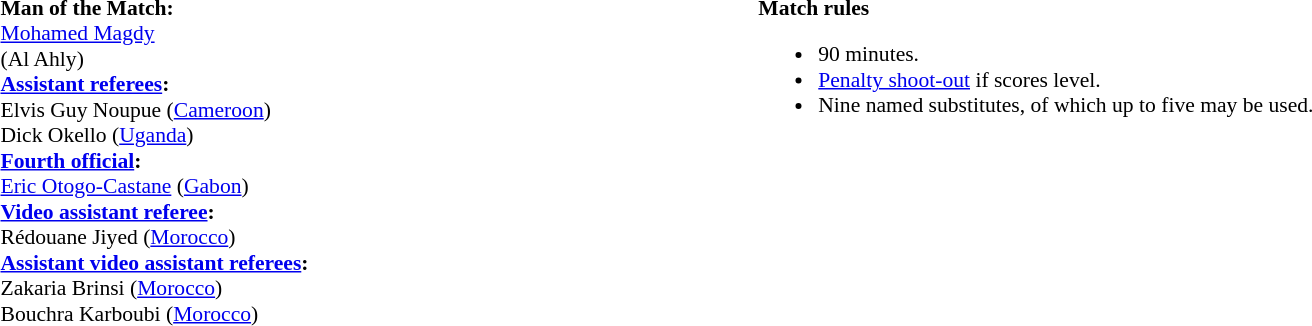<table style="width:100%; font-size:90%;">
<tr>
<td style="width:40%; vertical-align:top;"><br><strong>Man of the Match:</strong>
<br><a href='#'>Mohamed Magdy</a><br>(Al Ahly)<br><strong><a href='#'>Assistant referees</a>:</strong>
<br>Elvis Guy Noupue (<a href='#'>Cameroon</a>)
<br>Dick Okello (<a href='#'>Uganda</a>)
<br><strong><a href='#'>Fourth official</a>:</strong>
<br><a href='#'>Eric Otogo-Castane</a> (<a href='#'>Gabon</a>)
<br><strong><a href='#'>Video assistant referee</a>:</strong>
<br>Rédouane Jiyed (<a href='#'>Morocco</a>)
<br><strong><a href='#'>Assistant video assistant referees</a>:</strong>
<br>Zakaria Brinsi (<a href='#'>Morocco</a>)
<br>Bouchra Karboubi (<a href='#'>Morocco</a>)</td>
<td style="width:60%; vertical-align:top;"><br><strong>Match rules</strong><ul><li>90 minutes.</li><li><a href='#'>Penalty shoot-out</a> if scores level.</li><li>Nine named substitutes, of which up to five may be used.</li></ul></td>
</tr>
</table>
